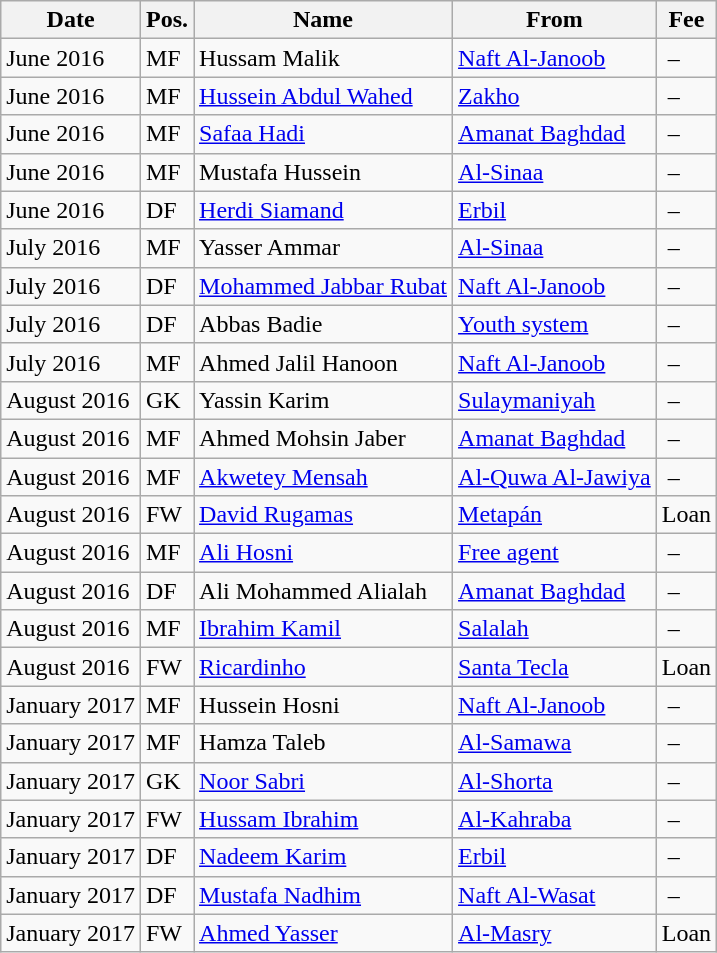<table class="wikitable">
<tr>
<th>Date</th>
<th>Pos.</th>
<th>Name</th>
<th>From</th>
<th>Fee</th>
</tr>
<tr>
<td>June 2016</td>
<td>MF</td>
<td> Hussam Malik</td>
<td> <a href='#'>Naft Al-Janoob</a></td>
<td> –</td>
</tr>
<tr>
<td>June 2016</td>
<td>MF</td>
<td> <a href='#'>Hussein Abdul Wahed</a></td>
<td> <a href='#'>Zakho</a></td>
<td> –</td>
</tr>
<tr>
<td>June 2016</td>
<td>MF</td>
<td> <a href='#'>Safaa Hadi</a></td>
<td>  <a href='#'>Amanat Baghdad</a></td>
<td> –</td>
</tr>
<tr>
<td>June 2016</td>
<td>MF</td>
<td> Mustafa Hussein</td>
<td> <a href='#'>Al-Sinaa</a></td>
<td> –</td>
</tr>
<tr>
<td>June 2016</td>
<td>DF</td>
<td> <a href='#'>Herdi Siamand</a></td>
<td> <a href='#'>Erbil</a></td>
<td> –</td>
</tr>
<tr>
<td>July 2016</td>
<td>MF</td>
<td> Yasser Ammar</td>
<td> <a href='#'>Al-Sinaa</a></td>
<td> –</td>
</tr>
<tr>
<td>July 2016</td>
<td>DF</td>
<td> <a href='#'>Mohammed Jabbar Rubat</a></td>
<td> <a href='#'>Naft Al-Janoob</a></td>
<td> –</td>
</tr>
<tr>
<td>July 2016</td>
<td>DF</td>
<td> Abbas Badie</td>
<td><a href='#'>Youth system</a></td>
<td> –</td>
</tr>
<tr>
<td>July 2016</td>
<td>MF</td>
<td> Ahmed Jalil Hanoon</td>
<td> <a href='#'>Naft Al-Janoob</a></td>
<td> –</td>
</tr>
<tr>
<td>August 2016</td>
<td>GK</td>
<td> Yassin Karim</td>
<td>  <a href='#'>Sulaymaniyah</a></td>
<td> –</td>
</tr>
<tr>
<td>August 2016</td>
<td>MF</td>
<td> Ahmed Mohsin Jaber</td>
<td>  <a href='#'>Amanat Baghdad</a></td>
<td> –</td>
</tr>
<tr>
<td>August 2016</td>
<td>MF</td>
<td> <a href='#'>Akwetey Mensah</a></td>
<td>  <a href='#'>Al-Quwa Al-Jawiya</a></td>
<td> –</td>
</tr>
<tr>
<td>August 2016</td>
<td>FW</td>
<td> <a href='#'>David Rugamas</a></td>
<td>  <a href='#'>Metapán</a></td>
<td>Loan</td>
</tr>
<tr>
<td>August 2016</td>
<td>MF</td>
<td> <a href='#'>Ali Hosni</a></td>
<td><a href='#'>Free agent</a></td>
<td> –</td>
</tr>
<tr>
<td>August 2016</td>
<td>DF</td>
<td> Ali Mohammed Alialah</td>
<td>  <a href='#'>Amanat Baghdad</a></td>
<td> –</td>
</tr>
<tr>
<td>August 2016</td>
<td>MF</td>
<td> <a href='#'>Ibrahim Kamil</a></td>
<td> <a href='#'>Salalah</a></td>
<td> –</td>
</tr>
<tr>
<td>August 2016</td>
<td>FW</td>
<td> <a href='#'>Ricardinho</a></td>
<td>  <a href='#'>Santa Tecla</a></td>
<td>Loan</td>
</tr>
<tr>
<td>January 2017</td>
<td>MF</td>
<td> Hussein Hosni</td>
<td> <a href='#'>Naft Al-Janoob</a></td>
<td> –</td>
</tr>
<tr>
<td>January 2017</td>
<td>MF</td>
<td> Hamza Taleb</td>
<td>  <a href='#'>Al-Samawa</a></td>
<td> –</td>
</tr>
<tr>
<td>January 2017</td>
<td>GK</td>
<td> <a href='#'>Noor Sabri</a></td>
<td>  <a href='#'>Al-Shorta</a></td>
<td> –</td>
</tr>
<tr>
<td>January 2017</td>
<td>FW</td>
<td> <a href='#'>Hussam Ibrahim</a></td>
<td>  <a href='#'>Al-Kahraba</a></td>
<td> –</td>
</tr>
<tr>
<td>January 2017</td>
<td>DF</td>
<td> <a href='#'>Nadeem Karim</a></td>
<td> <a href='#'>Erbil</a></td>
<td> –</td>
</tr>
<tr>
<td>January 2017</td>
<td>DF</td>
<td> <a href='#'>Mustafa Nadhim</a></td>
<td>  <a href='#'>Naft Al-Wasat</a></td>
<td> –</td>
</tr>
<tr>
<td>January 2017</td>
<td>FW</td>
<td> <a href='#'>Ahmed Yasser</a></td>
<td>  <a href='#'>Al-Masry</a></td>
<td>Loan</td>
</tr>
</table>
